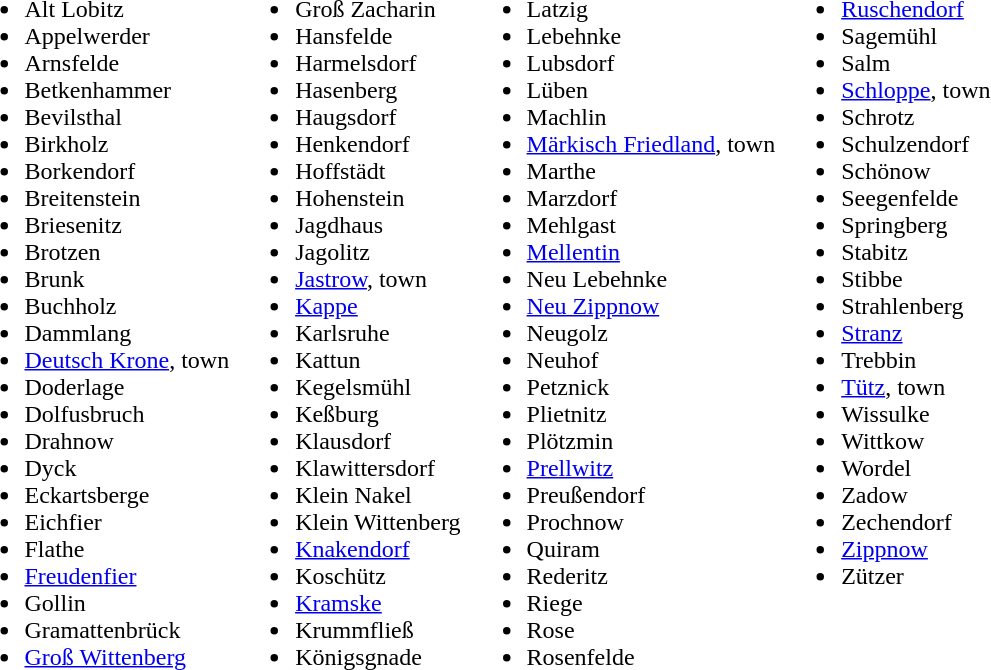<table>
<tr>
<td valign="top"><br><ul><li>Alt Lobitz</li><li>Appelwerder</li><li>Arnsfelde</li><li>Betkenhammer</li><li>Bevilsthal</li><li>Birkholz</li><li>Borkendorf</li><li>Breitenstein</li><li>Briesenitz</li><li>Brotzen</li><li>Brunk</li><li>Buchholz</li><li>Dammlang</li><li><a href='#'>Deutsch Krone</a>, town</li><li>Doderlage</li><li>Dolfusbruch</li><li>Drahnow</li><li>Dyck</li><li>Eckartsberge</li><li>Eichfier</li><li>Flathe</li><li><a href='#'>Freudenfier</a></li><li>Gollin</li><li>Gramattenbrück</li><li><a href='#'>Groß Wittenberg</a></li></ul></td>
<td valign="top"><br><ul><li>Groß Zacharin</li><li>Hansfelde</li><li>Harmelsdorf</li><li>Hasenberg</li><li>Haugsdorf</li><li>Henkendorf</li><li>Hoffstädt</li><li>Hohenstein</li><li>Jagdhaus</li><li>Jagolitz</li><li><a href='#'>Jastrow</a>, town</li><li><a href='#'>Kappe</a></li><li>Karlsruhe</li><li>Kattun</li><li>Kegelsmühl</li><li>Keßburg</li><li>Klausdorf</li><li>Klawittersdorf</li><li>Klein Nakel</li><li>Klein Wittenberg</li><li><a href='#'>Knakendorf</a></li><li>Koschütz</li><li><a href='#'>Kramske</a></li><li>Krummfließ</li><li>Königsgnade</li></ul></td>
<td valign="top"><br><ul><li>Latzig</li><li>Lebehnke</li><li>Lubsdorf</li><li>Lüben</li><li>Machlin</li><li><a href='#'>Märkisch Friedland</a>, town</li><li>Marthe</li><li>Marzdorf</li><li>Mehlgast</li><li><a href='#'>Mellentin</a></li><li>Neu Lebehnke</li><li><a href='#'>Neu Zippnow</a></li><li>Neugolz</li><li>Neuhof</li><li>Petznick</li><li>Plietnitz</li><li>Plötzmin</li><li><a href='#'>Prellwitz</a></li><li>Preußendorf</li><li>Prochnow</li><li>Quiram</li><li>Rederitz</li><li>Riege</li><li>Rose</li><li>Rosenfelde</li></ul></td>
<td valign="top"><br><ul><li><a href='#'>Ruschendorf</a></li><li>Sagemühl</li><li>Salm</li><li><a href='#'>Schloppe</a>, town</li><li>Schrotz</li><li>Schulzendorf</li><li>Schönow</li><li>Seegenfelde</li><li>Springberg</li><li>Stabitz</li><li>Stibbe</li><li>Strahlenberg</li><li><a href='#'>Stranz</a></li><li>Trebbin</li><li><a href='#'>Tütz</a>, town</li><li>Wissulke</li><li>Wittkow</li><li>Wordel</li><li>Zadow</li><li>Zechendorf</li><li><a href='#'>Zippnow</a></li><li>Zützer</li></ul></td>
</tr>
</table>
